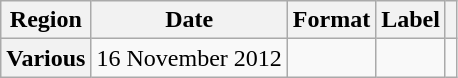<table class="wikitable plainrowheaders">
<tr>
<th scope="col">Region</th>
<th scope="col">Date</th>
<th scope="col">Format</th>
<th scope="col">Label</th>
<th scope="col"></th>
</tr>
<tr>
<th scope="row">Various</th>
<td rowspan="1">16 November 2012</td>
<td rowspan="1"></td>
<td rowspan="1"></td>
<td align="center"></td>
</tr>
</table>
